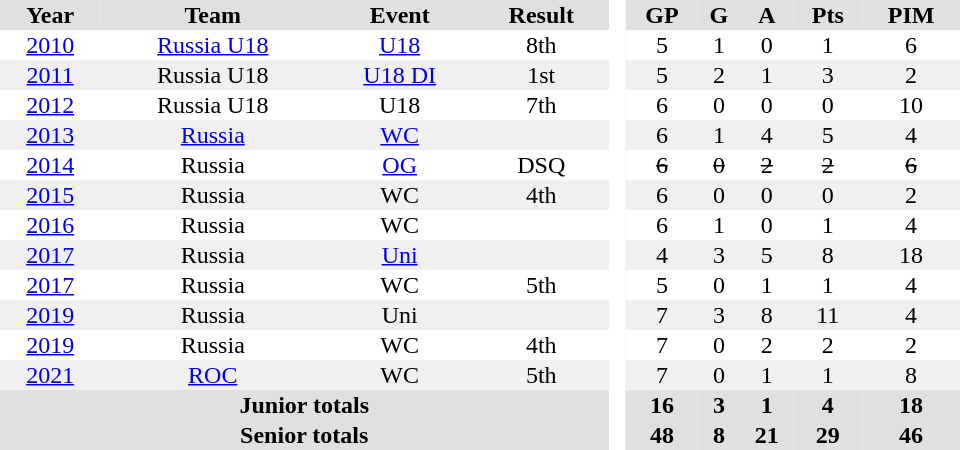<table border="0" cellpadding="1" cellspacing="0" style="text-align:center; width:40em">
<tr ALIGN="centre" bgcolor="#e0e0e0">
<th>Year</th>
<th>Team</th>
<th>Event</th>
<th>Result</th>
<th rowspan="79" bgcolor="#ffffff"> </th>
<th>GP</th>
<th>G</th>
<th>A</th>
<th>Pts</th>
<th>PIM</th>
</tr>
<tr>
<td><a href='#'>2010</a></td>
<td><a href='#'>Russia U18</a></td>
<td><a href='#'>U18</a></td>
<td>8th</td>
<td>5</td>
<td>1</td>
<td>0</td>
<td>1</td>
<td>6</td>
</tr>
<tr bgcolor="#f0f0f0">
<td><a href='#'>2011</a></td>
<td>Russia U18</td>
<td><a href='#'>U18 DI</a></td>
<td>1st</td>
<td>5</td>
<td>2</td>
<td>1</td>
<td>3</td>
<td>2</td>
</tr>
<tr>
<td><a href='#'>2012</a></td>
<td>Russia U18</td>
<td>U18</td>
<td>7th</td>
<td>6</td>
<td>0</td>
<td>0</td>
<td>0</td>
<td>10</td>
</tr>
<tr bgcolor="#f0f0f0">
<td><a href='#'>2013</a></td>
<td><a href='#'>Russia</a></td>
<td><a href='#'>WC</a></td>
<td></td>
<td>6</td>
<td>1</td>
<td>4</td>
<td>5</td>
<td>4</td>
</tr>
<tr>
<td><a href='#'>2014</a></td>
<td>Russia</td>
<td><a href='#'>OG</a></td>
<td>DSQ</td>
<td><s>6</s></td>
<td><s>0</s></td>
<td><s>2</s></td>
<td><s>2</s></td>
<td><s>6</s></td>
</tr>
<tr bgcolor="#f0f0f0">
<td><a href='#'>2015</a></td>
<td>Russia</td>
<td>WC</td>
<td>4th</td>
<td>6</td>
<td>0</td>
<td>0</td>
<td>0</td>
<td>2</td>
</tr>
<tr>
<td><a href='#'>2016</a></td>
<td>Russia</td>
<td>WC</td>
<td></td>
<td>6</td>
<td>1</td>
<td>0</td>
<td>1</td>
<td>4</td>
</tr>
<tr bgcolor="#f0f0f0">
<td><a href='#'>2017</a></td>
<td>Russia</td>
<td><a href='#'>Uni</a></td>
<td></td>
<td>4</td>
<td>3</td>
<td>5</td>
<td>8</td>
<td>18</td>
</tr>
<tr>
<td><a href='#'>2017</a></td>
<td>Russia</td>
<td>WC</td>
<td>5th</td>
<td>5</td>
<td>0</td>
<td>1</td>
<td>1</td>
<td>4</td>
</tr>
<tr bgcolor="#f0f0f0">
<td><a href='#'>2019</a></td>
<td>Russia</td>
<td>Uni</td>
<td></td>
<td>7</td>
<td>3</td>
<td>8</td>
<td>11</td>
<td>4</td>
</tr>
<tr>
<td><a href='#'>2019</a></td>
<td>Russia</td>
<td>WC</td>
<td>4th</td>
<td>7</td>
<td>0</td>
<td>2</td>
<td>2</td>
<td>2</td>
</tr>
<tr bgcolor="#f0f0f0">
<td><a href='#'>2021</a></td>
<td><a href='#'>ROC</a></td>
<td>WC</td>
<td>5th</td>
<td>7</td>
<td>0</td>
<td>1</td>
<td>1</td>
<td>8</td>
</tr>
<tr align="centre" bgcolor="#e0e0e0">
<th colspan="4">Junior totals</th>
<th>16</th>
<th>3</th>
<th>1</th>
<th>4</th>
<th>18</th>
</tr>
<tr align="centre" bgcolor="#e0e0e0">
<th colspan="4">Senior totals</th>
<th>48</th>
<th>8</th>
<th>21</th>
<th>29</th>
<th>46</th>
</tr>
</table>
